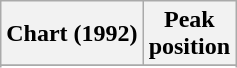<table class="wikitable sortable">
<tr>
<th align="left">Chart (1992)</th>
<th align="center">Peak<br>position</th>
</tr>
<tr>
</tr>
<tr>
</tr>
</table>
